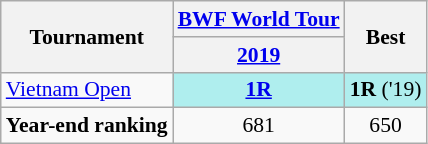<table class="wikitable" style="font-size: 90%; text-align:center">
<tr>
<th rowspan="2">Tournament</th>
<th colspan="1"><strong><a href='#'>BWF World Tour</a></strong></th>
<th rowspan="2">Best</th>
</tr>
<tr>
<th><a href='#'>2019</a></th>
</tr>
<tr>
<td align=left><a href='#'>Vietnam Open</a></td>
<td bgcolor=AFEEEE><strong><a href='#'>1R</a></strong></td>
<td bgcolor=AFEEEE><strong>1R</strong> ('19)</td>
</tr>
<tr>
<td align=left><strong>Year-end ranking</strong></td>
<td>681</td>
<td>650</td>
</tr>
</table>
